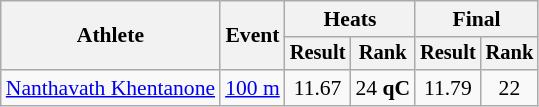<table class="wikitable" style="font-size:90%">
<tr>
<th rowspan=2>Athlete</th>
<th rowspan=2>Event</th>
<th colspan=2>Heats</th>
<th colspan=2>Final</th>
</tr>
<tr style="font-size:95%">
<th>Result</th>
<th>Rank</th>
<th>Result</th>
<th>Rank</th>
</tr>
<tr align=center>
<td align=left><a href='#'>Nanthavath Khentanone</a></td>
<td align=left><a href='#'>100 m</a></td>
<td>11.67</td>
<td>24 <strong>qC</strong></td>
<td>11.79</td>
<td>22</td>
</tr>
</table>
